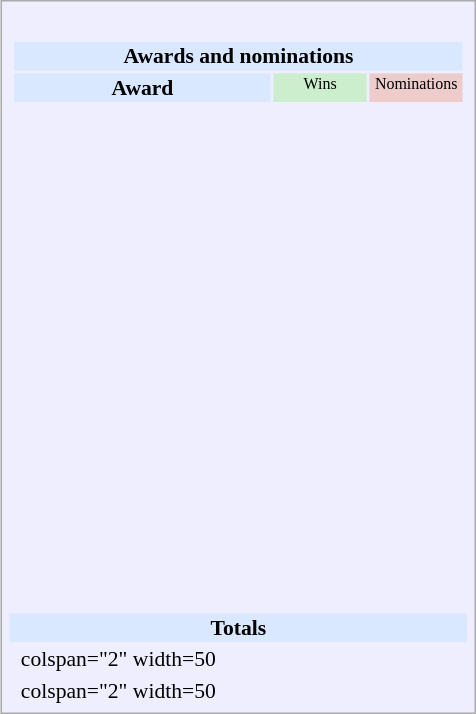<table class="infobox" style="width: 22em; text-align: left; font-size: 90%; vertical-align: middle; background-color: #eef;">
<tr style="background-color: white;">
</tr>
<tr>
<td colspan="3"><br><table class="collapsible collapsed" width="100%">
<tr>
<th colspan="3" style="background-color: #d9e8ff; text-align: center;">Awards and nominations</th>
</tr>
<tr style="background-color:#d9e8ff; text-align:center;">
<th style="vertical-align: middle;">Award</th>
<td style="background:#cceecc; font-size:8pt;" width="60px">Wins</td>
<td style="background:#eecccc; font-size:8pt;" width="60px">Nominations</td>
</tr>
<tr>
<td align="center"><br></td>
<td></td>
<td></td>
</tr>
<tr>
<td align="center"><br></td>
<td></td>
<td></td>
</tr>
<tr>
<td align="center"><br></td>
<td></td>
<td></td>
</tr>
<tr>
<td align="center"><br></td>
<td></td>
<td></td>
</tr>
<tr>
<td align="center"><br></td>
<td></td>
<td></td>
</tr>
<tr>
<td align="center"><br></td>
<td></td>
<td></td>
</tr>
<tr>
<td align="center"><br></td>
<td></td>
<td></td>
</tr>
<tr>
<td align="center"><br></td>
<td></td>
<td></td>
</tr>
<tr>
<td align="center"><br></td>
<td></td>
<td></td>
</tr>
<tr>
<td align="center"><br></td>
<td></td>
<td></td>
</tr>
<tr>
<td align="center"><br></td>
<td></td>
<td></td>
</tr>
<tr>
<td align="center"><br></td>
<td></td>
<td></td>
</tr>
<tr>
<td align="center"><br></td>
<td></td>
<td></td>
</tr>
<tr>
<td align="center"><br></td>
<td></td>
<td></td>
</tr>
<tr>
<td align="center"><br></td>
<td></td>
<td></td>
</tr>
<tr>
<td align="center"><br></td>
<td></td>
<td></td>
</tr>
</table>
</td>
</tr>
<tr style="background-color:#d9e8ff">
<td colspan="3" style="text-align:center;"><strong>Totals</strong></td>
</tr>
<tr>
<td></td>
<td>colspan="2" width=50 </td>
</tr>
<tr>
<td></td>
<td>colspan="2" width=50 </td>
</tr>
</table>
